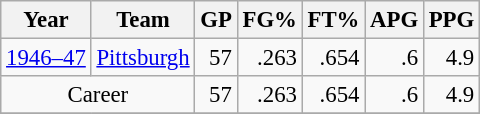<table class="wikitable sortable" style="font-size:95%; text-align:right;">
<tr>
<th>Year</th>
<th>Team</th>
<th>GP</th>
<th>FG%</th>
<th>FT%</th>
<th>APG</th>
<th>PPG</th>
</tr>
<tr>
<td style="text-align:left;"><a href='#'>1946–47</a></td>
<td style="text-align:left;"><a href='#'>Pittsburgh</a></td>
<td>57</td>
<td>.263</td>
<td>.654</td>
<td>.6</td>
<td>4.9</td>
</tr>
<tr>
<td style="text-align:center;" colspan="2">Career</td>
<td>57</td>
<td>.263</td>
<td>.654</td>
<td>.6</td>
<td>4.9</td>
</tr>
<tr>
</tr>
</table>
